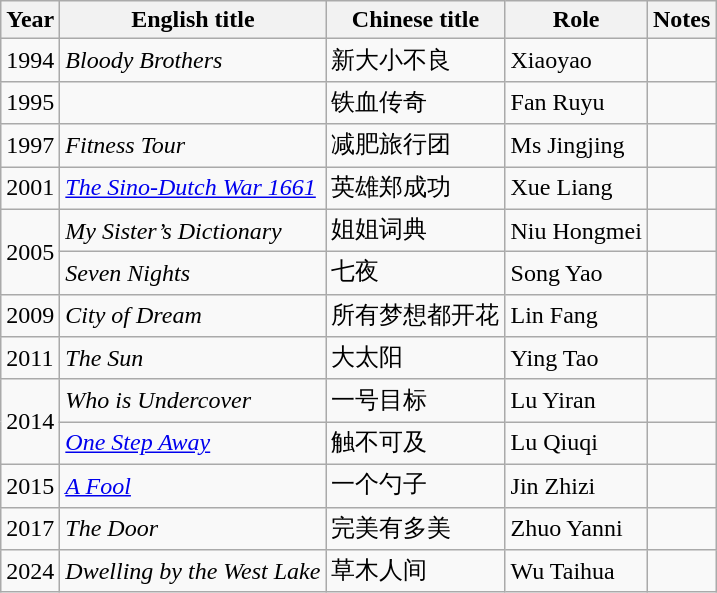<table class="wikitable">
<tr>
<th>Year</th>
<th>English title</th>
<th>Chinese title</th>
<th>Role</th>
<th>Notes</th>
</tr>
<tr>
<td>1994</td>
<td><em>Bloody Brothers</em></td>
<td>新大小不良</td>
<td>Xiaoyao</td>
<td></td>
</tr>
<tr>
<td>1995</td>
<td></td>
<td>铁血传奇</td>
<td>Fan Ruyu</td>
<td></td>
</tr>
<tr>
<td>1997</td>
<td><em>Fitness Tour</em></td>
<td>减肥旅行团</td>
<td>Ms Jingjing</td>
<td></td>
</tr>
<tr>
<td>2001</td>
<td><em><a href='#'>The Sino-Dutch War 1661</a></em></td>
<td>英雄郑成功</td>
<td>Xue Liang</td>
<td></td>
</tr>
<tr>
<td rowspan=2>2005</td>
<td><em>My Sister’s Dictionary</em></td>
<td>姐姐词典</td>
<td>Niu Hongmei</td>
<td></td>
</tr>
<tr>
<td><em>Seven Nights</em></td>
<td>七夜</td>
<td>Song Yao</td>
<td></td>
</tr>
<tr>
<td>2009</td>
<td><em>City of Dream</em></td>
<td>所有梦想都开花</td>
<td>Lin Fang</td>
<td></td>
</tr>
<tr>
<td>2011</td>
<td><em>The Sun</em></td>
<td>大太阳</td>
<td>Ying Tao</td>
<td></td>
</tr>
<tr>
<td rowspan=2>2014</td>
<td><em>Who is Undercover</em></td>
<td>一号目标</td>
<td>Lu Yiran</td>
<td></td>
</tr>
<tr>
<td><em><a href='#'>One Step Away</a></em></td>
<td>触不可及</td>
<td>Lu Qiuqi</td>
<td></td>
</tr>
<tr>
<td>2015</td>
<td><em><a href='#'>A Fool</a></em></td>
<td>一个勺子</td>
<td>Jin Zhizi</td>
<td></td>
</tr>
<tr>
<td>2017</td>
<td><em>The Door</em></td>
<td>完美有多美</td>
<td>Zhuo Yanni</td>
<td></td>
</tr>
<tr>
<td>2024</td>
<td><em>Dwelling by the West Lake</em></td>
<td>草木人间</td>
<td>Wu Taihua</td>
<td></td>
</tr>
</table>
